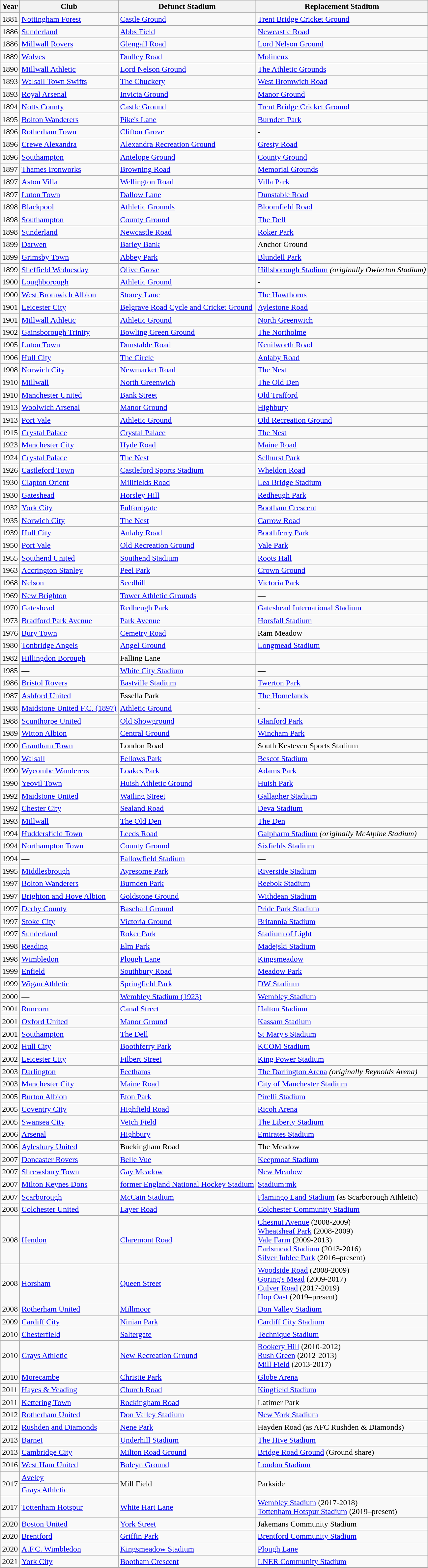<table class="wikitable sortable">
<tr>
<th>Year</th>
<th>Club</th>
<th>Defunct Stadium</th>
<th>Replacement Stadium</th>
</tr>
<tr>
<td>1881</td>
<td><a href='#'>Nottingham Forest</a></td>
<td><a href='#'>Castle Ground</a></td>
<td><a href='#'>Trent Bridge Cricket Ground</a></td>
</tr>
<tr>
<td>1886</td>
<td><a href='#'>Sunderland</a></td>
<td><a href='#'>Abbs Field</a></td>
<td><a href='#'>Newcastle Road</a></td>
</tr>
<tr>
<td>1886</td>
<td><a href='#'>Millwall Rovers</a></td>
<td><a href='#'>Glengall Road</a></td>
<td><a href='#'>Lord Nelson Ground</a></td>
</tr>
<tr>
<td>1889</td>
<td><a href='#'>Wolves</a></td>
<td><a href='#'>Dudley Road</a></td>
<td><a href='#'>Molineux</a></td>
</tr>
<tr>
<td>1890</td>
<td><a href='#'>Millwall Athletic</a></td>
<td><a href='#'>Lord Nelson Ground</a></td>
<td><a href='#'>The Athletic Grounds</a></td>
</tr>
<tr>
<td>1893</td>
<td><a href='#'>Walsall Town Swifts</a></td>
<td><a href='#'>The Chuckery</a></td>
<td><a href='#'>West Bromwich Road</a></td>
</tr>
<tr>
<td>1893</td>
<td><a href='#'>Royal Arsenal</a></td>
<td><a href='#'>Invicta Ground</a></td>
<td><a href='#'>Manor Ground</a></td>
</tr>
<tr>
<td>1894</td>
<td><a href='#'>Notts County</a></td>
<td><a href='#'>Castle Ground</a></td>
<td><a href='#'>Trent Bridge Cricket Ground</a></td>
</tr>
<tr>
<td>1895</td>
<td><a href='#'>Bolton Wanderers</a></td>
<td><a href='#'>Pike's Lane</a></td>
<td><a href='#'>Burnden Park</a></td>
</tr>
<tr>
<td>1896</td>
<td><a href='#'>Rotherham Town</a></td>
<td><a href='#'>Clifton Grove</a></td>
<td>-</td>
</tr>
<tr>
<td>1896</td>
<td><a href='#'>Crewe Alexandra</a></td>
<td><a href='#'>Alexandra Recreation Ground</a></td>
<td><a href='#'>Gresty Road</a></td>
</tr>
<tr>
<td>1896</td>
<td><a href='#'>Southampton</a></td>
<td><a href='#'>Antelope Ground</a></td>
<td><a href='#'>County Ground</a></td>
</tr>
<tr>
<td>1897</td>
<td><a href='#'>Thames Ironworks</a></td>
<td><a href='#'>Browning Road</a></td>
<td><a href='#'>Memorial Grounds</a></td>
</tr>
<tr>
<td>1897</td>
<td><a href='#'>Aston Villa</a></td>
<td><a href='#'>Wellington Road</a></td>
<td><a href='#'>Villa Park</a></td>
</tr>
<tr>
<td>1897</td>
<td><a href='#'>Luton Town</a></td>
<td><a href='#'>Dallow Lane</a></td>
<td><a href='#'>Dunstable Road</a></td>
</tr>
<tr>
<td>1898</td>
<td><a href='#'>Blackpool</a></td>
<td><a href='#'>Athletic Grounds</a></td>
<td><a href='#'>Bloomfield Road</a></td>
</tr>
<tr>
<td>1898</td>
<td><a href='#'>Southampton</a></td>
<td><a href='#'>County Ground</a></td>
<td><a href='#'>The Dell</a></td>
</tr>
<tr>
<td>1898</td>
<td><a href='#'>Sunderland</a></td>
<td><a href='#'>Newcastle Road</a></td>
<td><a href='#'>Roker Park</a></td>
</tr>
<tr>
<td>1899</td>
<td><a href='#'>Darwen</a></td>
<td><a href='#'>Barley Bank</a></td>
<td>Anchor Ground</td>
</tr>
<tr>
<td>1899</td>
<td><a href='#'>Grimsby Town</a></td>
<td><a href='#'>Abbey Park</a></td>
<td><a href='#'>Blundell Park</a></td>
</tr>
<tr>
<td>1899</td>
<td><a href='#'>Sheffield Wednesday</a></td>
<td><a href='#'>Olive Grove</a></td>
<td><a href='#'>Hillsborough Stadium</a> <em>(originally Owlerton Stadium)</em></td>
</tr>
<tr>
<td>1900</td>
<td><a href='#'>Loughborough</a></td>
<td><a href='#'>Athletic Ground</a></td>
<td>-</td>
</tr>
<tr>
<td>1900</td>
<td><a href='#'>West Bromwich Albion</a></td>
<td><a href='#'>Stoney Lane</a></td>
<td><a href='#'>The Hawthorns</a></td>
</tr>
<tr>
<td>1901</td>
<td><a href='#'>Leicester City</a></td>
<td><a href='#'>Belgrave Road Cycle and Cricket Ground</a></td>
<td><a href='#'>Aylestone Road</a></td>
</tr>
<tr>
<td>1901</td>
<td><a href='#'>Millwall Athletic</a></td>
<td><a href='#'>Athletic Ground</a></td>
<td><a href='#'>North Greenwich</a></td>
</tr>
<tr>
<td>1902</td>
<td><a href='#'>Gainsborough Trinity</a></td>
<td><a href='#'>Bowling Green Ground</a></td>
<td><a href='#'>The Northolme</a></td>
</tr>
<tr>
<td>1905</td>
<td><a href='#'>Luton Town</a></td>
<td><a href='#'>Dunstable Road</a></td>
<td><a href='#'>Kenilworth Road</a></td>
</tr>
<tr>
<td>1906</td>
<td><a href='#'>Hull City</a></td>
<td><a href='#'>The Circle</a></td>
<td><a href='#'>Anlaby Road</a></td>
</tr>
<tr>
<td>1908</td>
<td><a href='#'>Norwich City</a></td>
<td><a href='#'>Newmarket Road</a></td>
<td><a href='#'>The Nest</a></td>
</tr>
<tr>
<td>1910</td>
<td><a href='#'>Millwall</a></td>
<td><a href='#'>North Greenwich</a></td>
<td><a href='#'>The Old Den</a></td>
</tr>
<tr>
<td>1910</td>
<td><a href='#'>Manchester United</a></td>
<td><a href='#'>Bank Street</a></td>
<td><a href='#'>Old Trafford</a></td>
</tr>
<tr>
<td>1913</td>
<td><a href='#'>Woolwich Arsenal</a></td>
<td><a href='#'>Manor Ground</a></td>
<td><a href='#'>Highbury</a></td>
</tr>
<tr>
<td>1913</td>
<td><a href='#'>Port Vale</a></td>
<td><a href='#'>Athletic Ground</a></td>
<td><a href='#'>Old Recreation Ground</a></td>
</tr>
<tr>
<td>1915</td>
<td><a href='#'>Crystal Palace</a></td>
<td><a href='#'>Crystal Palace</a></td>
<td><a href='#'>The Nest</a></td>
</tr>
<tr>
<td>1923</td>
<td><a href='#'>Manchester City</a></td>
<td><a href='#'>Hyde Road</a></td>
<td><a href='#'>Maine Road</a></td>
</tr>
<tr>
<td>1924</td>
<td><a href='#'>Crystal Palace</a></td>
<td><a href='#'>The Nest</a></td>
<td><a href='#'>Selhurst Park</a></td>
</tr>
<tr>
<td>1926</td>
<td><a href='#'>Castleford Town</a></td>
<td><a href='#'>Castleford Sports Stadium</a></td>
<td><a href='#'>Wheldon Road</a></td>
</tr>
<tr>
<td>1930</td>
<td><a href='#'>Clapton Orient</a></td>
<td><a href='#'>Millfields Road</a></td>
<td><a href='#'>Lea Bridge Stadium</a></td>
</tr>
<tr>
<td>1930</td>
<td><a href='#'>Gateshead</a></td>
<td><a href='#'>Horsley Hill</a></td>
<td><a href='#'>Redheugh Park</a></td>
</tr>
<tr>
<td>1932</td>
<td><a href='#'>York City</a></td>
<td><a href='#'>Fulfordgate</a></td>
<td><a href='#'>Bootham Crescent</a></td>
</tr>
<tr>
<td>1935</td>
<td><a href='#'>Norwich City</a></td>
<td><a href='#'>The Nest</a></td>
<td><a href='#'>Carrow Road</a></td>
</tr>
<tr>
<td>1939</td>
<td><a href='#'>Hull City</a></td>
<td><a href='#'>Anlaby Road</a></td>
<td><a href='#'>Boothferry Park</a></td>
</tr>
<tr>
<td>1950</td>
<td><a href='#'>Port Vale</a></td>
<td><a href='#'>Old Recreation Ground</a></td>
<td><a href='#'>Vale Park</a></td>
</tr>
<tr>
<td>1955</td>
<td><a href='#'>Southend United</a></td>
<td><a href='#'>Southend Stadium</a></td>
<td><a href='#'>Roots Hall</a></td>
</tr>
<tr>
<td>1963</td>
<td><a href='#'>Accrington Stanley</a></td>
<td><a href='#'>Peel Park</a></td>
<td><a href='#'>Crown Ground</a></td>
</tr>
<tr>
<td>1968</td>
<td><a href='#'>Nelson</a></td>
<td><a href='#'>Seedhill</a></td>
<td><a href='#'>Victoria Park</a></td>
</tr>
<tr>
<td>1969</td>
<td><a href='#'>New Brighton</a></td>
<td><a href='#'>Tower Athletic Grounds</a></td>
<td>—</td>
</tr>
<tr>
<td>1970</td>
<td><a href='#'>Gateshead</a></td>
<td><a href='#'>Redheugh Park</a></td>
<td><a href='#'>Gateshead International Stadium</a></td>
</tr>
<tr>
<td>1973</td>
<td><a href='#'>Bradford Park Avenue</a></td>
<td><a href='#'>Park Avenue</a></td>
<td><a href='#'>Horsfall Stadium</a></td>
</tr>
<tr>
<td>1976</td>
<td><a href='#'>Bury Town</a></td>
<td><a href='#'>Cemetry Road</a></td>
<td>Ram Meadow</td>
</tr>
<tr>
<td>1980</td>
<td><a href='#'>Tonbridge Angels</a></td>
<td><a href='#'>Angel Ground</a></td>
<td><a href='#'>Longmead Stadium</a></td>
</tr>
<tr>
<td>1982</td>
<td><a href='#'>Hillingdon Borough</a></td>
<td>Falling Lane</td>
<td></td>
</tr>
<tr>
<td>1985</td>
<td>—</td>
<td><a href='#'>White City Stadium</a></td>
<td>—</td>
</tr>
<tr>
<td>1986</td>
<td><a href='#'>Bristol Rovers</a></td>
<td><a href='#'>Eastville Stadium</a></td>
<td><a href='#'>Twerton Park</a></td>
</tr>
<tr>
<td>1987</td>
<td><a href='#'>Ashford United</a></td>
<td>Essella Park</td>
<td><a href='#'>The Homelands</a></td>
</tr>
<tr>
<td>1988</td>
<td><a href='#'>Maidstone United F.C. (1897)</a></td>
<td><a href='#'>Athletic Ground</a></td>
<td>-</td>
</tr>
<tr>
<td>1988</td>
<td><a href='#'>Scunthorpe United</a></td>
<td><a href='#'>Old Showground</a></td>
<td><a href='#'>Glanford Park</a></td>
</tr>
<tr>
<td>1989</td>
<td><a href='#'>Witton Albion</a></td>
<td><a href='#'>Central Ground</a></td>
<td><a href='#'>Wincham Park</a></td>
</tr>
<tr>
<td>1990</td>
<td><a href='#'>Grantham Town</a></td>
<td>London Road</td>
<td>South Kesteven Sports Stadium</td>
</tr>
<tr>
<td>1990</td>
<td><a href='#'>Walsall</a></td>
<td><a href='#'>Fellows Park</a></td>
<td><a href='#'>Bescot Stadium</a></td>
</tr>
<tr>
<td>1990</td>
<td><a href='#'>Wycombe Wanderers</a></td>
<td><a href='#'>Loakes Park</a></td>
<td><a href='#'>Adams Park</a></td>
</tr>
<tr>
<td>1990</td>
<td><a href='#'>Yeovil Town</a></td>
<td><a href='#'>Huish Athletic Ground</a></td>
<td><a href='#'>Huish Park</a></td>
</tr>
<tr>
<td>1992</td>
<td><a href='#'>Maidstone United</a></td>
<td><a href='#'>Watling Street</a></td>
<td><a href='#'>Gallagher Stadium</a></td>
</tr>
<tr>
<td>1992</td>
<td><a href='#'>Chester City</a></td>
<td><a href='#'>Sealand Road</a></td>
<td><a href='#'>Deva Stadium</a></td>
</tr>
<tr>
<td>1993</td>
<td><a href='#'>Millwall</a></td>
<td><a href='#'>The Old Den</a></td>
<td><a href='#'>The Den</a></td>
</tr>
<tr>
<td>1994</td>
<td><a href='#'>Huddersfield Town</a></td>
<td><a href='#'>Leeds Road</a></td>
<td><a href='#'>Galpharm Stadium</a> <em>(originally McAlpine Stadium)</em></td>
</tr>
<tr>
<td>1994</td>
<td><a href='#'>Northampton Town</a></td>
<td><a href='#'>County Ground</a></td>
<td><a href='#'>Sixfields Stadium</a></td>
</tr>
<tr>
<td>1994</td>
<td>—</td>
<td><a href='#'>Fallowfield Stadium</a></td>
<td>—</td>
</tr>
<tr>
<td>1995</td>
<td><a href='#'>Middlesbrough</a></td>
<td><a href='#'>Ayresome Park</a></td>
<td><a href='#'>Riverside Stadium</a></td>
</tr>
<tr>
<td>1997</td>
<td><a href='#'>Bolton Wanderers</a></td>
<td><a href='#'>Burnden Park</a></td>
<td><a href='#'>Reebok Stadium</a></td>
</tr>
<tr>
<td>1997</td>
<td><a href='#'>Brighton and Hove Albion</a></td>
<td><a href='#'>Goldstone Ground</a></td>
<td><a href='#'>Withdean Stadium</a></td>
</tr>
<tr>
<td>1997</td>
<td><a href='#'>Derby County</a></td>
<td><a href='#'>Baseball Ground</a></td>
<td><a href='#'>Pride Park Stadium</a></td>
</tr>
<tr>
<td>1997</td>
<td><a href='#'>Stoke City</a></td>
<td><a href='#'>Victoria Ground</a></td>
<td><a href='#'>Britannia Stadium</a></td>
</tr>
<tr>
<td>1997</td>
<td><a href='#'>Sunderland</a></td>
<td><a href='#'>Roker Park</a></td>
<td><a href='#'>Stadium of Light</a></td>
</tr>
<tr>
<td>1998</td>
<td><a href='#'>Reading</a></td>
<td><a href='#'>Elm Park</a></td>
<td><a href='#'>Madejski Stadium</a></td>
</tr>
<tr>
<td>1998</td>
<td><a href='#'>Wimbledon</a></td>
<td><a href='#'>Plough Lane</a></td>
<td><a href='#'>Kingsmeadow</a></td>
</tr>
<tr>
<td>1999</td>
<td><a href='#'>Enfield</a></td>
<td><a href='#'>Southbury Road</a></td>
<td><a href='#'>Meadow Park</a></td>
</tr>
<tr>
<td>1999</td>
<td><a href='#'>Wigan Athletic</a></td>
<td><a href='#'>Springfield Park</a></td>
<td><a href='#'>DW Stadium</a></td>
</tr>
<tr>
<td>2000</td>
<td>—</td>
<td><a href='#'>Wembley Stadium (1923)</a></td>
<td><a href='#'>Wembley Stadium</a></td>
</tr>
<tr>
<td>2001</td>
<td><a href='#'>Runcorn</a></td>
<td><a href='#'>Canal Street</a></td>
<td><a href='#'>Halton Stadium</a></td>
</tr>
<tr>
<td>2001</td>
<td><a href='#'>Oxford United</a></td>
<td><a href='#'>Manor Ground</a></td>
<td><a href='#'>Kassam Stadium</a></td>
</tr>
<tr>
<td>2001</td>
<td><a href='#'>Southampton</a></td>
<td><a href='#'>The Dell</a></td>
<td><a href='#'>St Mary's Stadium</a></td>
</tr>
<tr>
<td>2002</td>
<td><a href='#'>Hull City</a></td>
<td><a href='#'>Boothferry Park</a></td>
<td><a href='#'>KCOM Stadium</a></td>
</tr>
<tr>
<td>2002</td>
<td><a href='#'>Leicester City</a></td>
<td><a href='#'>Filbert Street</a></td>
<td><a href='#'>King Power Stadium</a></td>
</tr>
<tr>
<td>2003</td>
<td><a href='#'>Darlington</a></td>
<td><a href='#'>Feethams</a></td>
<td><a href='#'>The Darlington Arena</a> <em>(originally Reynolds Arena)</em></td>
</tr>
<tr>
<td>2003</td>
<td><a href='#'>Manchester City</a></td>
<td><a href='#'>Maine Road</a></td>
<td><a href='#'>City of Manchester Stadium</a></td>
</tr>
<tr>
<td>2005</td>
<td><a href='#'>Burton Albion</a></td>
<td><a href='#'>Eton Park</a></td>
<td><a href='#'>Pirelli Stadium</a></td>
</tr>
<tr>
<td>2005</td>
<td><a href='#'>Coventry City</a></td>
<td><a href='#'>Highfield Road</a></td>
<td><a href='#'>Ricoh Arena</a></td>
</tr>
<tr>
<td>2005</td>
<td><a href='#'>Swansea City</a></td>
<td><a href='#'>Vetch Field</a></td>
<td><a href='#'>The Liberty Stadium</a></td>
</tr>
<tr>
<td>2006</td>
<td><a href='#'>Arsenal</a></td>
<td><a href='#'>Highbury</a></td>
<td><a href='#'>Emirates Stadium</a></td>
</tr>
<tr>
<td>2006</td>
<td><a href='#'>Aylesbury United</a></td>
<td>Buckingham Road</td>
<td>The Meadow</td>
</tr>
<tr>
<td>2007</td>
<td><a href='#'>Doncaster Rovers</a></td>
<td><a href='#'>Belle Vue</a></td>
<td><a href='#'>Keepmoat Stadium</a></td>
</tr>
<tr>
<td>2007</td>
<td><a href='#'>Shrewsbury Town</a></td>
<td><a href='#'>Gay Meadow</a></td>
<td><a href='#'>New Meadow</a></td>
</tr>
<tr>
<td>2007</td>
<td><a href='#'>Milton Keynes Dons</a></td>
<td><a href='#'>former England National Hockey Stadium</a></td>
<td><a href='#'>Stadium:mk</a></td>
</tr>
<tr>
<td>2007</td>
<td><a href='#'>Scarborough</a></td>
<td><a href='#'>McCain Stadium</a></td>
<td><a href='#'>Flamingo Land Stadium</a> (as Scarborough Athletic)</td>
</tr>
<tr>
<td>2008</td>
<td><a href='#'>Colchester United</a></td>
<td><a href='#'>Layer Road</a></td>
<td><a href='#'>Colchester Community Stadium</a></td>
</tr>
<tr>
<td>2008</td>
<td><a href='#'>Hendon</a></td>
<td><a href='#'>Claremont Road</a></td>
<td><a href='#'>Chesnut Avenue</a> (2008-2009)<br><a href='#'>Wheatsheaf Park</a> (2008-2009)<br><a href='#'>Vale Farm</a> (2009-2013)<br><a href='#'>Earlsmead Stadium</a> (2013-2016)<br><a href='#'>Silver Jublee Park</a> (2016–present)</td>
</tr>
<tr>
<td>2008</td>
<td><a href='#'>Horsham</a></td>
<td><a href='#'>Queen Street</a></td>
<td><a href='#'>Woodside Road</a> (2008-2009)<br><a href='#'>Goring's Mead</a> (2009-2017)<br><a href='#'>Culver Road</a> (2017-2019)<br><a href='#'>Hop Oast</a> (2019–present)</td>
</tr>
<tr>
<td>2008</td>
<td><a href='#'>Rotherham United</a></td>
<td><a href='#'>Millmoor</a></td>
<td><a href='#'>Don Valley Stadium</a></td>
</tr>
<tr>
<td>2009</td>
<td><a href='#'>Cardiff City</a></td>
<td><a href='#'>Ninian Park</a></td>
<td><a href='#'>Cardiff City Stadium</a></td>
</tr>
<tr>
<td>2010</td>
<td><a href='#'>Chesterfield</a></td>
<td><a href='#'>Saltergate</a></td>
<td><a href='#'>Technique Stadium</a></td>
</tr>
<tr>
<td>2010</td>
<td><a href='#'>Grays Athletic</a></td>
<td><a href='#'>New Recreation Ground</a></td>
<td><a href='#'>Rookery Hill</a> (2010-2012)<br><a href='#'>Rush Green</a> (2012-2013)<br><a href='#'>Mill Field</a> (2013-2017)</td>
</tr>
<tr>
<td>2010</td>
<td><a href='#'>Morecambe</a></td>
<td><a href='#'>Christie Park</a></td>
<td><a href='#'>Globe Arena</a></td>
</tr>
<tr>
<td>2011</td>
<td><a href='#'>Hayes & Yeading</a></td>
<td><a href='#'>Church Road</a></td>
<td><a href='#'>Kingfield Stadium</a></td>
</tr>
<tr>
<td>2011</td>
<td><a href='#'>Kettering Town</a></td>
<td><a href='#'>Rockingham Road</a></td>
<td>Latimer Park</td>
</tr>
<tr>
<td>2012</td>
<td><a href='#'>Rotherham United</a></td>
<td><a href='#'>Don Valley Stadium</a></td>
<td><a href='#'>New York Stadium</a></td>
</tr>
<tr>
<td>2012</td>
<td><a href='#'>Rushden and Diamonds</a></td>
<td><a href='#'>Nene Park</a></td>
<td>Hayden Road (as AFC Rushden & Diamonds)</td>
</tr>
<tr>
<td>2013</td>
<td><a href='#'>Barnet</a></td>
<td><a href='#'>Underhill Stadium</a></td>
<td><a href='#'>The Hive Stadium</a></td>
</tr>
<tr>
<td>2013</td>
<td><a href='#'>Cambridge City</a></td>
<td><a href='#'>Milton Road Ground</a></td>
<td><a href='#'>Bridge Road Ground</a> (Ground share)</td>
</tr>
<tr>
<td>2016</td>
<td><a href='#'>West Ham United</a></td>
<td><a href='#'>Boleyn Ground</a></td>
<td><a href='#'>London Stadium</a></td>
</tr>
<tr>
<td rowspan="2">2017</td>
<td><a href='#'>Aveley</a></td>
<td rowspan="2">Mill Field</td>
<td rowspan="2">Parkside</td>
</tr>
<tr>
<td><a href='#'>Grays Athletic</a></td>
</tr>
<tr>
<td>2017</td>
<td><a href='#'>Tottenham Hotspur</a></td>
<td><a href='#'>White Hart Lane</a></td>
<td><a href='#'>Wembley Stadium</a> (2017-2018)<br><a href='#'>Tottenham Hotspur Stadium</a> (2019–present)</td>
</tr>
<tr>
<td>2020</td>
<td><a href='#'>Boston United</a></td>
<td><a href='#'>York Street</a></td>
<td>Jakemans Community Stadium</td>
</tr>
<tr>
<td>2020</td>
<td><a href='#'>Brentford</a></td>
<td><a href='#'>Griffin Park</a></td>
<td><a href='#'>Brentford Community Stadium</a></td>
</tr>
<tr>
<td>2020</td>
<td><a href='#'>A.F.C. Wimbledon</a></td>
<td><a href='#'>Kingsmeadow Stadium</a></td>
<td><a href='#'>Plough Lane</a></td>
</tr>
<tr>
<td>2021</td>
<td><a href='#'>York City</a></td>
<td><a href='#'>Bootham Crescent</a></td>
<td><a href='#'>LNER Community Stadium</a></td>
</tr>
</table>
